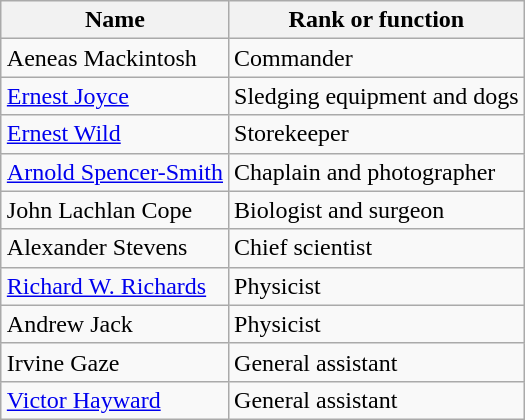<table class=wikitable align=right style=margin-left:.5>
<tr>
<th>Name</th>
<th>Rank or function</th>
</tr>
<tr>
<td>Aeneas Mackintosh</td>
<td>Commander</td>
</tr>
<tr>
<td><a href='#'>Ernest Joyce</a></td>
<td>Sledging equipment and dogs</td>
</tr>
<tr>
<td><a href='#'>Ernest Wild</a></td>
<td>Storekeeper</td>
</tr>
<tr>
<td><a href='#'>Arnold Spencer-Smith</a></td>
<td>Chaplain and photographer</td>
</tr>
<tr>
<td>John Lachlan Cope</td>
<td>Biologist and surgeon</td>
</tr>
<tr>
<td>Alexander Stevens</td>
<td>Chief scientist</td>
</tr>
<tr>
<td><a href='#'>Richard W. Richards</a></td>
<td>Physicist</td>
</tr>
<tr>
<td>Andrew Jack</td>
<td>Physicist</td>
</tr>
<tr>
<td>Irvine Gaze</td>
<td>General assistant</td>
</tr>
<tr>
<td><a href='#'>Victor Hayward</a></td>
<td>General assistant</td>
</tr>
</table>
